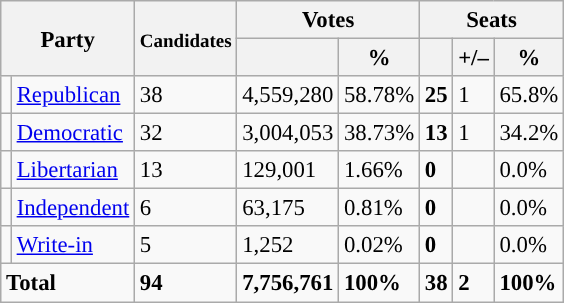<table class="wikitable" style="font-size: 95%;">
<tr>
<th colspan="2" rowspan="2">Party</th>
<th rowspan="2"><small>Candi</small><small>dates</small></th>
<th colspan="2">Votes</th>
<th colspan="3">Seats</th>
</tr>
<tr>
<th></th>
<th>%</th>
<th></th>
<th>+/–</th>
<th>%</th>
</tr>
<tr>
<td style="background:"></td>
<td align="left"><a href='#'>Republican</a></td>
<td>38</td>
<td>4,559,280</td>
<td>58.78%</td>
<td><strong>25</strong></td>
<td>1</td>
<td>65.8%</td>
</tr>
<tr>
<td style="background:"></td>
<td align="left"><a href='#'>Democratic</a></td>
<td>32</td>
<td>3,004,053</td>
<td>38.73%</td>
<td><strong>13</strong></td>
<td>1</td>
<td>34.2%</td>
</tr>
<tr>
<td style="background:"></td>
<td align="left"><a href='#'>Libertarian</a></td>
<td>13</td>
<td>129,001</td>
<td>1.66%</td>
<td><strong>0</strong></td>
<td></td>
<td>0.0%</td>
</tr>
<tr>
<td style="background:"></td>
<td align="left"><a href='#'>Independent</a></td>
<td>6</td>
<td>63,175</td>
<td>0.81%</td>
<td><strong>0</strong></td>
<td></td>
<td>0.0%</td>
</tr>
<tr>
<td style="background:"></td>
<td align="left"><a href='#'>Write-in</a></td>
<td>5</td>
<td>1,252</td>
<td>0.02%</td>
<td><strong>0</strong></td>
<td></td>
<td>0.0%</td>
</tr>
<tr style="font-weight:bold">
<td colspan="2" align="left">Total</td>
<td>94</td>
<td>7,756,761</td>
<td>100%</td>
<td>38</td>
<td>2</td>
<td>100%</td>
</tr>
</table>
